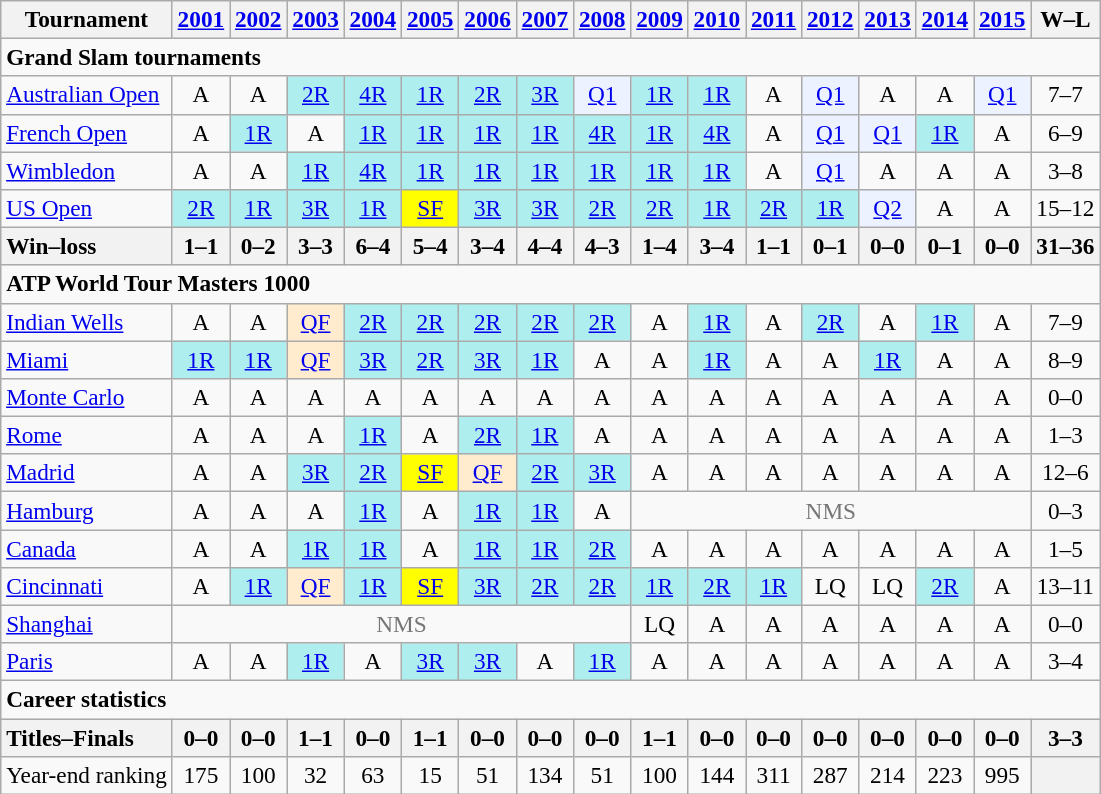<table class=wikitable style=text-align:center;font-size:97%>
<tr>
<th>Tournament</th>
<th><a href='#'>2001</a></th>
<th><a href='#'>2002</a></th>
<th><a href='#'>2003</a></th>
<th><a href='#'>2004</a></th>
<th><a href='#'>2005</a></th>
<th><a href='#'>2006</a></th>
<th><a href='#'>2007</a></th>
<th><a href='#'>2008</a></th>
<th><a href='#'>2009</a></th>
<th><a href='#'>2010</a></th>
<th><a href='#'>2011</a></th>
<th><a href='#'>2012</a></th>
<th><a href='#'>2013</a></th>
<th><a href='#'>2014</a></th>
<th><a href='#'>2015</a></th>
<th>W–L</th>
</tr>
<tr>
<td colspan=21 align=left><strong>Grand Slam tournaments</strong></td>
</tr>
<tr>
<td align=left><a href='#'>Australian Open</a></td>
<td>A</td>
<td>A</td>
<td bgcolor=afeeee><a href='#'>2R</a></td>
<td bgcolor=afeeee><a href='#'>4R</a></td>
<td bgcolor=afeeee><a href='#'>1R</a></td>
<td bgcolor=afeeee><a href='#'>2R</a></td>
<td bgcolor=afeeee><a href='#'>3R</a></td>
<td bgcolor=ecf2ff><a href='#'>Q1</a></td>
<td bgcolor=afeeee><a href='#'>1R</a></td>
<td bgcolor=afeeee><a href='#'>1R</a></td>
<td>A</td>
<td bgcolor=ecf2ff><a href='#'>Q1</a></td>
<td>A</td>
<td>A</td>
<td bgcolor=ecf2ff><a href='#'>Q1</a></td>
<td>7–7</td>
</tr>
<tr>
<td align=left><a href='#'>French Open</a></td>
<td>A</td>
<td bgcolor=afeeee><a href='#'>1R</a></td>
<td>A</td>
<td bgcolor=afeeee><a href='#'>1R</a></td>
<td bgcolor=afeeee><a href='#'>1R</a></td>
<td bgcolor=afeeee><a href='#'>1R</a></td>
<td bgcolor=afeeee><a href='#'>1R</a></td>
<td bgcolor=afeeee><a href='#'>4R</a></td>
<td bgcolor=afeeee><a href='#'>1R</a></td>
<td bgcolor=afeeee><a href='#'>4R</a></td>
<td>A</td>
<td bgcolor=ecf2ff><a href='#'>Q1</a></td>
<td bgcolor=ecf2ff><a href='#'>Q1</a></td>
<td bgcolor=afeeee><a href='#'>1R</a></td>
<td>A</td>
<td>6–9</td>
</tr>
<tr>
<td align=left><a href='#'>Wimbledon</a></td>
<td>A</td>
<td>A</td>
<td bgcolor=afeeee><a href='#'>1R</a></td>
<td bgcolor=afeeee><a href='#'>4R</a></td>
<td bgcolor=afeeee><a href='#'>1R</a></td>
<td bgcolor=afeeee><a href='#'>1R</a></td>
<td bgcolor=afeeee><a href='#'>1R</a></td>
<td bgcolor=afeeee><a href='#'>1R</a></td>
<td bgcolor=afeeee><a href='#'>1R</a></td>
<td bgcolor=afeeee><a href='#'>1R</a></td>
<td>A</td>
<td bgcolor=ecf2ff><a href='#'>Q1</a></td>
<td>A</td>
<td>A</td>
<td>A</td>
<td>3–8</td>
</tr>
<tr>
<td align=left><a href='#'>US Open</a></td>
<td bgcolor=afeeee><a href='#'>2R</a></td>
<td bgcolor=afeeee><a href='#'>1R</a></td>
<td bgcolor=afeeee><a href='#'>3R</a></td>
<td bgcolor=afeeee><a href='#'>1R</a></td>
<td bgcolor=yellow><a href='#'>SF</a></td>
<td bgcolor=afeeee><a href='#'>3R</a></td>
<td bgcolor=afeeee><a href='#'>3R</a></td>
<td bgcolor=afeeee><a href='#'>2R</a></td>
<td bgcolor=afeeee><a href='#'>2R</a></td>
<td bgcolor=afeeee><a href='#'>1R</a></td>
<td bgcolor=afeeee><a href='#'>2R</a></td>
<td bgcolor=afeeee><a href='#'>1R</a></td>
<td bgcolor=ecf2ff><a href='#'>Q2</a></td>
<td>A</td>
<td>A</td>
<td>15–12</td>
</tr>
<tr>
<th style=text-align:left>Win–loss</th>
<th>1–1</th>
<th>0–2</th>
<th>3–3</th>
<th>6–4</th>
<th>5–4</th>
<th>3–4</th>
<th>4–4</th>
<th>4–3</th>
<th>1–4</th>
<th>3–4</th>
<th>1–1</th>
<th>0–1</th>
<th>0–0</th>
<th>0–1</th>
<th>0–0</th>
<th>31–36</th>
</tr>
<tr>
<td colspan=21 align=left><strong>ATP World Tour Masters 1000</strong></td>
</tr>
<tr>
<td align=left><a href='#'>Indian Wells</a></td>
<td>A</td>
<td>A</td>
<td bgcolor=ffebcd><a href='#'>QF</a></td>
<td bgcolor=afeeee><a href='#'>2R</a></td>
<td bgcolor=afeeee><a href='#'>2R</a></td>
<td bgcolor=afeeee><a href='#'>2R</a></td>
<td bgcolor=afeeee><a href='#'>2R</a></td>
<td bgcolor=afeeee><a href='#'>2R</a></td>
<td>A</td>
<td bgcolor=afeeee><a href='#'>1R</a></td>
<td>A</td>
<td bgcolor=afeeee><a href='#'>2R</a></td>
<td>A</td>
<td bgcolor=afeeee><a href='#'>1R</a></td>
<td>A</td>
<td>7–9</td>
</tr>
<tr>
<td align=left><a href='#'>Miami</a></td>
<td bgcolor=afeeee><a href='#'>1R</a></td>
<td bgcolor=afeeee><a href='#'>1R</a></td>
<td bgcolor=ffebcd><a href='#'>QF</a></td>
<td bgcolor=afeeee><a href='#'>3R</a></td>
<td bgcolor=afeeee><a href='#'>2R</a></td>
<td bgcolor=afeeee><a href='#'>3R</a></td>
<td bgcolor=afeeee><a href='#'>1R</a></td>
<td>A</td>
<td>A</td>
<td bgcolor=afeeee><a href='#'>1R</a></td>
<td>A</td>
<td>A</td>
<td bgcolor=afeeee><a href='#'>1R</a></td>
<td>A</td>
<td>A</td>
<td>8–9</td>
</tr>
<tr>
<td align=left><a href='#'>Monte Carlo</a></td>
<td>A</td>
<td>A</td>
<td>A</td>
<td>A</td>
<td>A</td>
<td>A</td>
<td>A</td>
<td>A</td>
<td>A</td>
<td>A</td>
<td>A</td>
<td>A</td>
<td>A</td>
<td>A</td>
<td>A</td>
<td>0–0</td>
</tr>
<tr>
<td align=left><a href='#'>Rome</a></td>
<td>A</td>
<td>A</td>
<td>A</td>
<td bgcolor=afeeee><a href='#'>1R</a></td>
<td>A</td>
<td bgcolor=afeeee><a href='#'>2R</a></td>
<td bgcolor=afeeee><a href='#'>1R</a></td>
<td>A</td>
<td>A</td>
<td>A</td>
<td>A</td>
<td>A</td>
<td>A</td>
<td>A</td>
<td>A</td>
<td>1–3</td>
</tr>
<tr>
<td align=left><a href='#'>Madrid</a></td>
<td>A</td>
<td>A</td>
<td bgcolor=afeeee><a href='#'>3R</a></td>
<td bgcolor=afeeee><a href='#'>2R</a></td>
<td bgcolor=yellow><a href='#'>SF</a></td>
<td bgcolor=ffebcd><a href='#'>QF</a></td>
<td bgcolor=afeeee><a href='#'>2R</a></td>
<td bgcolor=afeeee><a href='#'>3R</a></td>
<td>A</td>
<td>A</td>
<td>A</td>
<td>A</td>
<td>A</td>
<td>A</td>
<td>A</td>
<td>12–6</td>
</tr>
<tr>
<td align=left><a href='#'>Hamburg</a></td>
<td>A</td>
<td>A</td>
<td>A</td>
<td bgcolor=afeeee><a href='#'>1R</a></td>
<td>A</td>
<td bgcolor=afeeee><a href='#'>1R</a></td>
<td bgcolor=afeeee><a href='#'>1R</a></td>
<td>A</td>
<td colspan=7 style=color:#767676>NMS</td>
<td>0–3</td>
</tr>
<tr>
<td align=left><a href='#'>Canada</a></td>
<td>A</td>
<td>A</td>
<td bgcolor=afeeee><a href='#'>1R</a></td>
<td bgcolor=afeeee><a href='#'>1R</a></td>
<td>A</td>
<td bgcolor=afeeee><a href='#'>1R</a></td>
<td bgcolor=afeeee><a href='#'>1R</a></td>
<td bgcolor=afeeee><a href='#'>2R</a></td>
<td>A</td>
<td>A</td>
<td>A</td>
<td>A</td>
<td>A</td>
<td>A</td>
<td>A</td>
<td>1–5</td>
</tr>
<tr>
<td align=left><a href='#'>Cincinnati</a></td>
<td>A</td>
<td bgcolor=afeeee><a href='#'>1R</a></td>
<td bgcolor=ffebcd><a href='#'>QF</a></td>
<td bgcolor=afeeee><a href='#'>1R</a></td>
<td bgcolor=yellow><a href='#'>SF</a></td>
<td bgcolor=afeeee><a href='#'>3R</a></td>
<td bgcolor=afeeee><a href='#'>2R</a></td>
<td bgcolor=afeeee><a href='#'>2R</a></td>
<td bgcolor=afeeee><a href='#'>1R</a></td>
<td bgcolor=afeeee><a href='#'>2R</a></td>
<td bgcolor=afeeee><a href='#'>1R</a></td>
<td>LQ</td>
<td>LQ</td>
<td bgcolor=afeeee><a href='#'>2R</a></td>
<td>A</td>
<td>13–11</td>
</tr>
<tr>
<td align=left><a href='#'>Shanghai</a></td>
<td colspan=8 style=color:#767676>NMS</td>
<td>LQ</td>
<td>A</td>
<td>A</td>
<td>A</td>
<td>A</td>
<td>A</td>
<td>A</td>
<td>0–0</td>
</tr>
<tr>
<td align=left><a href='#'>Paris</a></td>
<td>A</td>
<td>A</td>
<td bgcolor=afeeee><a href='#'>1R</a></td>
<td>A</td>
<td bgcolor=afeeee><a href='#'>3R</a></td>
<td bgcolor=afeeee><a href='#'>3R</a></td>
<td>A</td>
<td bgcolor=afeeee><a href='#'>1R</a></td>
<td>A</td>
<td>A</td>
<td>A</td>
<td>A</td>
<td>A</td>
<td>A</td>
<td>A</td>
<td>3–4</td>
</tr>
<tr>
<td colspan=20 align=left><strong>Career statistics</strong></td>
</tr>
<tr>
<th style=text-align:left>Titles–Finals</th>
<th>0–0</th>
<th>0–0</th>
<th>1–1</th>
<th>0–0</th>
<th>1–1</th>
<th>0–0</th>
<th>0–0</th>
<th>0–0</th>
<th>1–1</th>
<th>0–0</th>
<th>0–0</th>
<th>0–0</th>
<th>0–0</th>
<th>0–0</th>
<th>0–0</th>
<th>3–3</th>
</tr>
<tr>
<td>Year-end ranking</td>
<td>175</td>
<td>100</td>
<td>32</td>
<td>63</td>
<td>15</td>
<td>51</td>
<td>134</td>
<td>51</td>
<td>100</td>
<td>144</td>
<td>311</td>
<td>287</td>
<td>214</td>
<td>223</td>
<td>995</td>
<th></th>
</tr>
</table>
